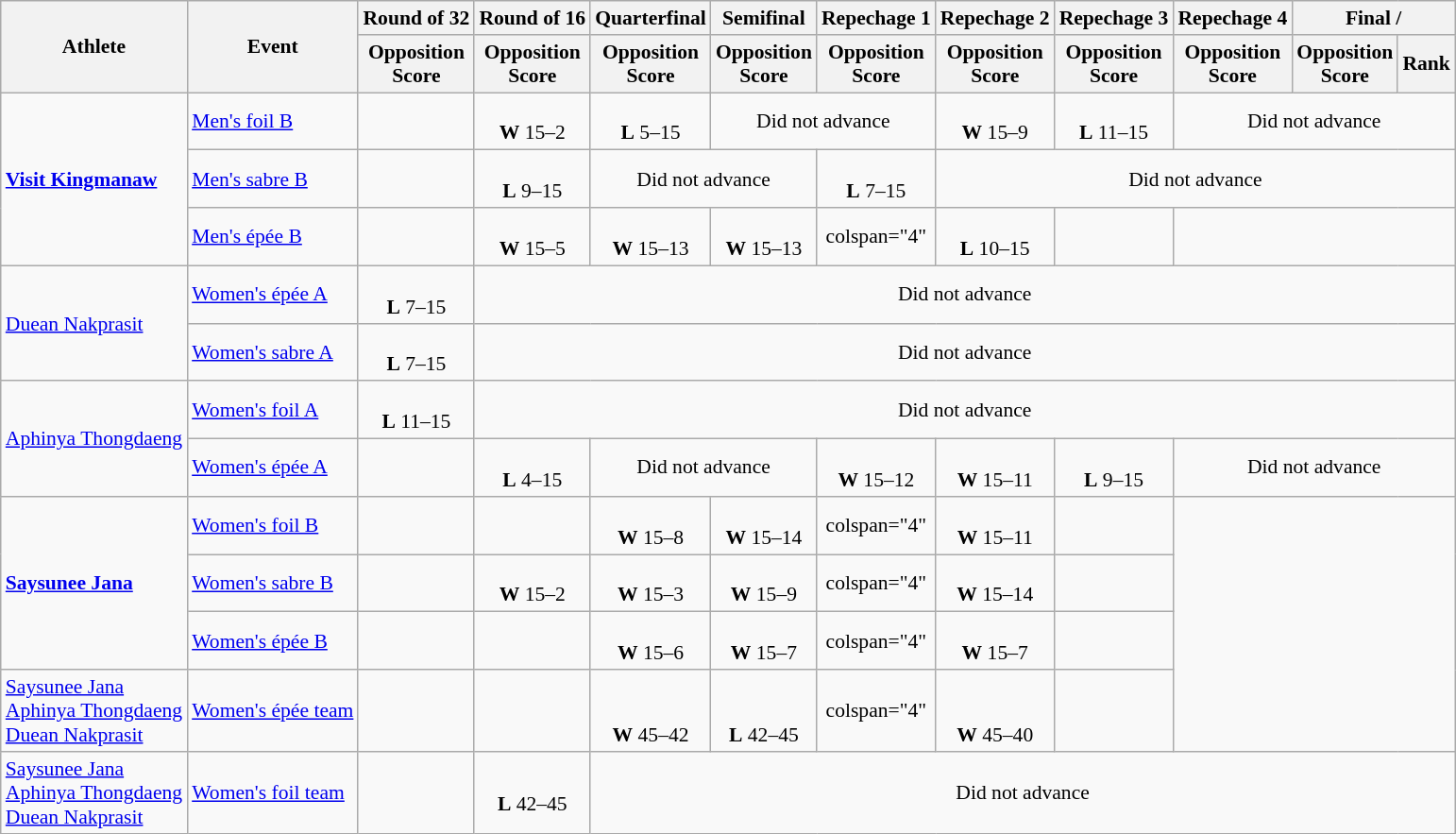<table class=wikitable style="font-size:90%">
<tr>
<th rowspan="2">Athlete</th>
<th rowspan="2">Event</th>
<th>Round of 32</th>
<th>Round of 16</th>
<th>Quarterfinal</th>
<th>Semifinal</th>
<th>Repechage 1</th>
<th>Repechage 2</th>
<th>Repechage 3</th>
<th>Repechage 4</th>
<th colspan="2">Final / </th>
</tr>
<tr>
<th>Opposition<br>Score</th>
<th>Opposition<br>Score</th>
<th>Opposition<br>Score</th>
<th>Opposition<br>Score</th>
<th>Opposition<br>Score</th>
<th>Opposition<br>Score</th>
<th>Opposition<br>Score</th>
<th>Opposition<br>Score</th>
<th>Opposition<br>Score</th>
<th>Rank</th>
</tr>
<tr align=center>
<td align=left rowspan=3><strong><a href='#'>Visit Kingmanaw</a></strong></td>
<td align=left><a href='#'>Men's foil B</a></td>
<td></td>
<td><br><strong>W</strong> 15–2</td>
<td><br><strong>L</strong> 5–15</td>
<td colspan="2">Did not advance</td>
<td><br><strong>W</strong> 15–9</td>
<td><br><strong>L</strong> 11–15</td>
<td colspan="3">Did not advance</td>
</tr>
<tr align=center>
<td align=left><a href='#'>Men's sabre B</a></td>
<td></td>
<td><br><strong>L</strong> 9–15</td>
<td colspan="2">Did not advance</td>
<td><br><strong>L</strong> 7–15</td>
<td colspan="5">Did not advance</td>
</tr>
<tr align=center>
<td align=left><a href='#'>Men's épée B</a></td>
<td></td>
<td><br><strong>W</strong> 15–5</td>
<td><br><strong>W</strong> 15–13</td>
<td><br><strong>W</strong> 15–13</td>
<td>colspan="4" </td>
<td><br><strong>L</strong> 10–15</td>
<td></td>
</tr>
<tr align=center>
<td align=left rowspan=2><a href='#'>Duean Nakprasit</a></td>
<td align=left><a href='#'>Women's épée A</a></td>
<td><br><strong>L</strong> 7–15</td>
<td colspan="9">Did not advance</td>
</tr>
<tr align=center>
<td align=left><a href='#'>Women's sabre A</a></td>
<td><br><strong>L</strong> 7–15</td>
<td colspan="9">Did not advance</td>
</tr>
<tr align=center>
<td align=left rowspan=2><a href='#'>Aphinya Thongdaeng</a></td>
<td align=left><a href='#'>Women's foil A</a></td>
<td><br><strong>L</strong> 11–15</td>
<td colspan="9">Did not advance</td>
</tr>
<tr align=center>
<td align=left><a href='#'>Women's épée A</a></td>
<td></td>
<td><br><strong>L</strong> 4–15</td>
<td colspan="2">Did not advance</td>
<td><br><strong>W</strong> 15–12</td>
<td><br><strong>W</strong> 15–11</td>
<td><br><strong>L</strong> 9–15</td>
<td colspan="3">Did not advance</td>
</tr>
<tr align=center>
<td align=left rowspan=3><strong><a href='#'>Saysunee Jana</a></strong></td>
<td align=left><a href='#'>Women's foil B</a></td>
<td></td>
<td></td>
<td><br><strong>W</strong> 15–8</td>
<td><br><strong>W</strong> 15–14</td>
<td>colspan="4" </td>
<td><br><strong>W</strong> 15–11</td>
<td></td>
</tr>
<tr align=center>
<td align=left><a href='#'>Women's sabre B</a></td>
<td></td>
<td><br><strong>W</strong> 15–2</td>
<td><br><strong>W</strong> 15–3</td>
<td><br><strong>W</strong> 15–9</td>
<td>colspan="4" </td>
<td><br><strong>W</strong> 15–14</td>
<td></td>
</tr>
<tr align=center>
<td align=left><a href='#'>Women's épée B</a></td>
<td></td>
<td></td>
<td><br><strong>W</strong> 15–6</td>
<td><br><strong>W</strong> 15–7</td>
<td>colspan="4" </td>
<td><br><strong>W</strong> 15–7</td>
<td></td>
</tr>
<tr align=center>
<td align=left><a href='#'>Saysunee Jana</a><br><a href='#'>Aphinya Thongdaeng</a><br><a href='#'>Duean Nakprasit</a></td>
<td align=left><a href='#'>Women's épée team</a></td>
<td></td>
<td></td>
<td><br><br><strong>W</strong> 45–42</td>
<td><br><br><strong>L</strong> 42–45</td>
<td>colspan="4" </td>
<td><br><br><strong>W</strong> 45–40</td>
<td></td>
</tr>
<tr align=center>
<td align=left><a href='#'>Saysunee Jana</a><br><a href='#'>Aphinya Thongdaeng</a><br><a href='#'>Duean Nakprasit</a></td>
<td align=left><a href='#'>Women's foil team</a></td>
<td></td>
<td><br><strong>L</strong> 42–45</td>
<td colspan="8">Did not advance</td>
</tr>
</table>
